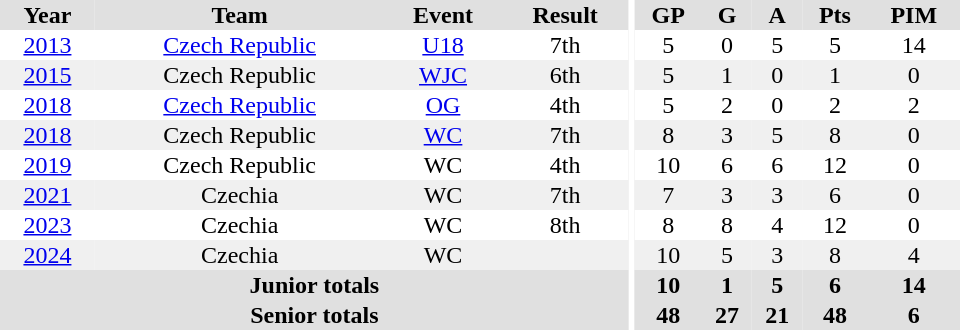<table border="0" cellpadding="1" cellspacing="0" ID="Table3" style="text-align:center; width:40em">
<tr ALIGN="center" bgcolor="#e0e0e0">
<th>Year</th>
<th>Team</th>
<th>Event</th>
<th>Result</th>
<th rowspan="99" bgcolor="#fff"></th>
<th>GP</th>
<th>G</th>
<th>A</th>
<th>Pts</th>
<th>PIM</th>
</tr>
<tr>
<td><a href='#'>2013</a></td>
<td><a href='#'>Czech Republic</a></td>
<td><a href='#'>U18</a></td>
<td>7th</td>
<td>5</td>
<td>0</td>
<td>5</td>
<td>5</td>
<td>14</td>
</tr>
<tr bgcolor="#f0f0f0">
<td><a href='#'>2015</a></td>
<td>Czech Republic</td>
<td><a href='#'>WJC</a></td>
<td>6th</td>
<td>5</td>
<td>1</td>
<td>0</td>
<td>1</td>
<td>0</td>
</tr>
<tr>
<td><a href='#'>2018</a></td>
<td><a href='#'>Czech Republic</a></td>
<td><a href='#'>OG</a></td>
<td>4th</td>
<td>5</td>
<td>2</td>
<td>0</td>
<td>2</td>
<td>2</td>
</tr>
<tr bgcolor="#f0f0f0">
<td><a href='#'>2018</a></td>
<td>Czech Republic</td>
<td><a href='#'>WC</a></td>
<td>7th</td>
<td>8</td>
<td>3</td>
<td>5</td>
<td>8</td>
<td>0</td>
</tr>
<tr>
<td><a href='#'>2019</a></td>
<td>Czech Republic</td>
<td>WC</td>
<td>4th</td>
<td>10</td>
<td>6</td>
<td>6</td>
<td>12</td>
<td>0</td>
</tr>
<tr bgcolor="#f0f0f0">
<td><a href='#'>2021</a></td>
<td>Czechia</td>
<td>WC</td>
<td>7th</td>
<td>7</td>
<td>3</td>
<td>3</td>
<td>6</td>
<td>0</td>
</tr>
<tr>
<td><a href='#'>2023</a></td>
<td>Czechia</td>
<td>WC</td>
<td>8th</td>
<td>8</td>
<td>8</td>
<td>4</td>
<td>12</td>
<td>0</td>
</tr>
<tr bgcolor="#f0f0f0">
<td><a href='#'>2024</a></td>
<td>Czechia</td>
<td>WC</td>
<td></td>
<td>10</td>
<td>5</td>
<td>3</td>
<td>8</td>
<td>4</td>
</tr>
<tr bgcolor="#e0e0e0">
<th colspan="4">Junior totals</th>
<th>10</th>
<th>1</th>
<th>5</th>
<th>6</th>
<th>14</th>
</tr>
<tr bgcolor="#e0e0e0">
<th colspan="4">Senior totals</th>
<th>48</th>
<th>27</th>
<th>21</th>
<th>48</th>
<th>6</th>
</tr>
</table>
